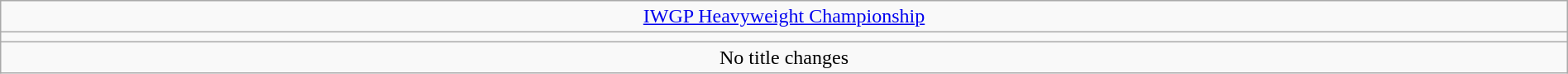<table class="wikitable" style="text-align:center; width:100%;">
<tr>
<td colspan="5"><a href='#'>IWGP Heavyweight Championship</a></td>
</tr>
<tr>
<td colspan="5"><strong></strong></td>
</tr>
<tr>
<td colspan="5">No title changes</td>
</tr>
</table>
